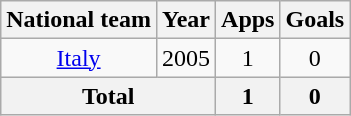<table class="wikitable" style="text-align:center">
<tr>
<th>National team</th>
<th>Year</th>
<th>Apps</th>
<th>Goals</th>
</tr>
<tr>
<td><a href='#'>Italy</a></td>
<td>2005</td>
<td>1</td>
<td>0</td>
</tr>
<tr>
<th colspan="2">Total</th>
<th>1</th>
<th>0</th>
</tr>
</table>
